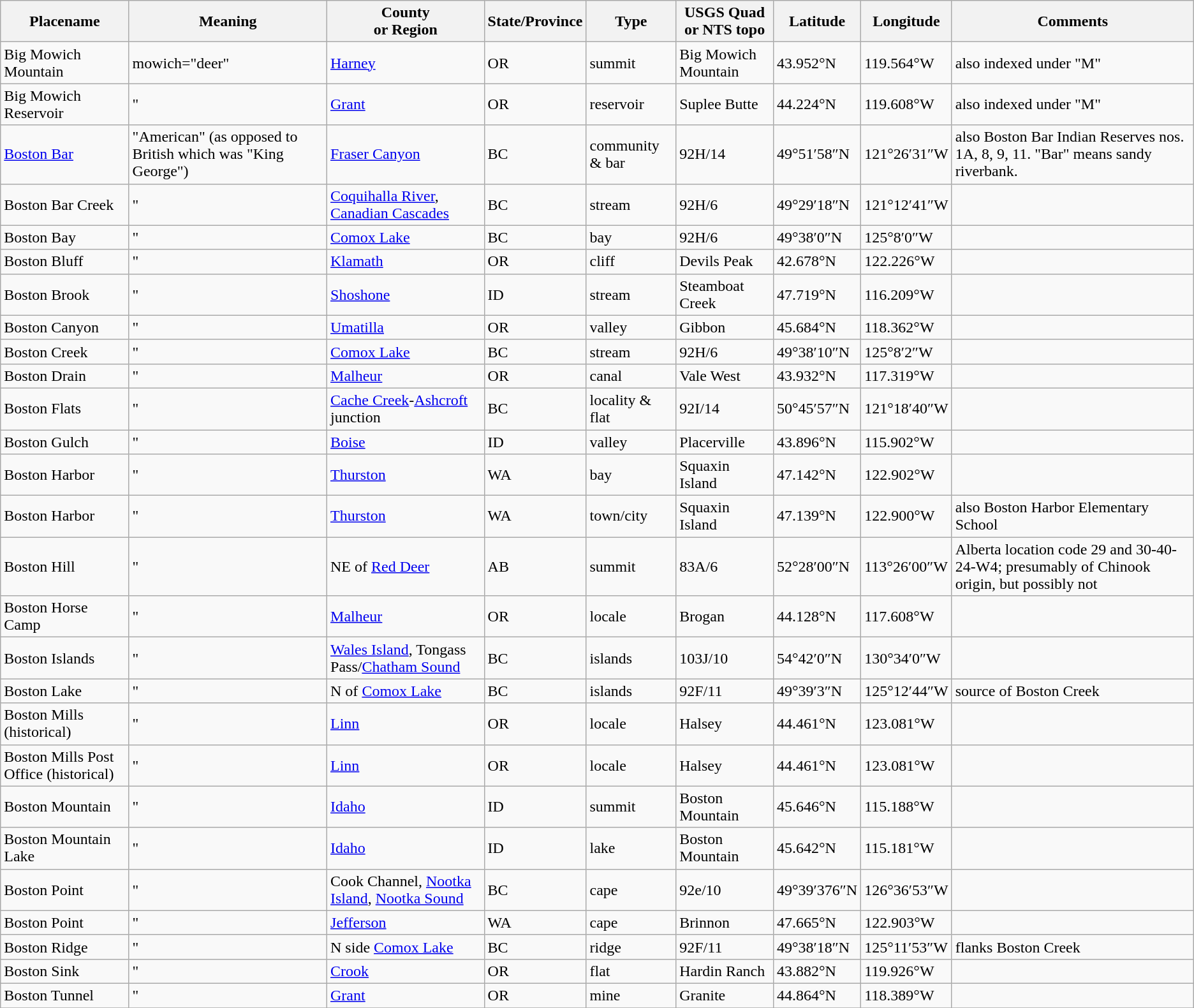<table align=center class="wikitable">
<tr>
<th>Placename</th>
<th>Meaning</th>
<th>County<br>or Region</th>
<th>State/Province</th>
<th>Type</th>
<th>USGS Quad<br>or NTS topo</th>
<th>Latitude</th>
<th>Longitude</th>
<th>Comments</th>
</tr>
<tr>
<td>Big Mowich Mountain</td>
<td>mowich="deer"</td>
<td><a href='#'>Harney</a></td>
<td>OR</td>
<td>summit</td>
<td>Big Mowich Mountain</td>
<td>43.952°N</td>
<td>119.564°W</td>
<td>also indexed under "M"</td>
</tr>
<tr>
<td>Big Mowich Reservoir</td>
<td>"</td>
<td><a href='#'>Grant</a></td>
<td>OR</td>
<td>reservoir</td>
<td>Suplee Butte</td>
<td>44.224°N</td>
<td>119.608°W</td>
<td>also indexed under "M"</td>
</tr>
<tr>
<td><a href='#'>Boston Bar</a></td>
<td>"American" (as opposed to British which was "King George")</td>
<td><a href='#'>Fraser Canyon</a></td>
<td>BC</td>
<td>community & bar</td>
<td>92H/14</td>
<td>49°51′58″N</td>
<td>121°26′31″W</td>
<td>also Boston Bar Indian Reserves nos. 1A, 8, 9, 11.  "Bar" means sandy riverbank.</td>
</tr>
<tr>
<td>Boston Bar Creek</td>
<td>"</td>
<td><a href='#'>Coquihalla River</a>,<br><a href='#'>Canadian Cascades</a></td>
<td>BC</td>
<td>stream</td>
<td>92H/6</td>
<td>49°29′18″N</td>
<td>121°12′41″W</td>
<td></td>
</tr>
<tr>
<td>Boston Bay</td>
<td>"</td>
<td><a href='#'>Comox Lake</a></td>
<td>BC</td>
<td>bay</td>
<td>92H/6</td>
<td>49°38′0″N</td>
<td>125°8′0″W</td>
<td></td>
</tr>
<tr>
<td>Boston Bluff</td>
<td>"</td>
<td><a href='#'>Klamath</a></td>
<td>OR</td>
<td>cliff</td>
<td>Devils Peak</td>
<td>42.678°N</td>
<td>122.226°W</td>
<td></td>
</tr>
<tr>
<td>Boston Brook</td>
<td>"</td>
<td><a href='#'>Shoshone</a></td>
<td>ID</td>
<td>stream</td>
<td>Steamboat Creek</td>
<td>47.719°N</td>
<td>116.209°W</td>
<td></td>
</tr>
<tr>
<td>Boston Canyon</td>
<td>"</td>
<td><a href='#'>Umatilla</a></td>
<td>OR</td>
<td>valley</td>
<td>Gibbon</td>
<td>45.684°N</td>
<td>118.362°W</td>
<td></td>
</tr>
<tr>
<td>Boston Creek</td>
<td>"</td>
<td><a href='#'>Comox Lake</a></td>
<td>BC</td>
<td>stream</td>
<td>92H/6</td>
<td>49°38′10″N</td>
<td>125°8′2″W</td>
<td></td>
</tr>
<tr>
<td>Boston Drain</td>
<td>"</td>
<td><a href='#'>Malheur</a></td>
<td>OR</td>
<td>canal</td>
<td>Vale West</td>
<td>43.932°N</td>
<td>117.319°W</td>
<td></td>
</tr>
<tr>
<td>Boston Flats</td>
<td>"</td>
<td><a href='#'>Cache Creek</a>-<a href='#'>Ashcroft</a> junction</td>
<td>BC</td>
<td>locality & flat</td>
<td>92I/14</td>
<td>50°45′57″N</td>
<td>121°18′40″W</td>
<td></td>
</tr>
<tr>
<td>Boston Gulch</td>
<td>"</td>
<td><a href='#'>Boise</a></td>
<td>ID</td>
<td>valley</td>
<td>Placerville</td>
<td>43.896°N</td>
<td>115.902°W</td>
<td></td>
</tr>
<tr>
<td>Boston Harbor</td>
<td>"</td>
<td><a href='#'>Thurston</a></td>
<td>WA</td>
<td>bay</td>
<td>Squaxin Island</td>
<td>47.142°N</td>
<td>122.902°W</td>
<td></td>
</tr>
<tr>
<td>Boston Harbor</td>
<td>"</td>
<td><a href='#'>Thurston</a></td>
<td>WA</td>
<td>town/city</td>
<td>Squaxin Island</td>
<td>47.139°N</td>
<td>122.900°W</td>
<td>also Boston Harbor Elementary School</td>
</tr>
<tr>
<td>Boston Hill</td>
<td>"</td>
<td>NE of <a href='#'>Red Deer</a></td>
<td>AB</td>
<td>summit</td>
<td>83A/6</td>
<td>52°28′00″N</td>
<td>113°26′00″W</td>
<td>Alberta location code 29 and 30-40-24-W4; presumably of Chinook origin, but possibly not</td>
</tr>
<tr>
<td>Boston Horse Camp</td>
<td>"</td>
<td><a href='#'>Malheur</a></td>
<td>OR</td>
<td>locale</td>
<td>Brogan</td>
<td>44.128°N</td>
<td>117.608°W</td>
<td></td>
</tr>
<tr>
<td>Boston Islands</td>
<td>"</td>
<td><a href='#'>Wales Island</a>, Tongass Pass/<a href='#'>Chatham Sound</a></td>
<td>BC</td>
<td>islands</td>
<td>103J/10</td>
<td>54°42′0″N</td>
<td>130°34′0″W</td>
<td></td>
</tr>
<tr>
<td>Boston Lake</td>
<td>"</td>
<td>N of <a href='#'>Comox Lake</a></td>
<td>BC</td>
<td>islands</td>
<td>92F/11</td>
<td>49°39′3″N</td>
<td>125°12′44″W</td>
<td>source of Boston Creek</td>
</tr>
<tr>
<td>Boston Mills (historical)</td>
<td>"</td>
<td><a href='#'>Linn</a></td>
<td>OR</td>
<td>locale</td>
<td>Halsey</td>
<td>44.461°N</td>
<td>123.081°W</td>
<td></td>
</tr>
<tr>
<td>Boston Mills Post Office (historical)</td>
<td>"</td>
<td><a href='#'>Linn</a></td>
<td>OR</td>
<td>locale</td>
<td>Halsey</td>
<td>44.461°N</td>
<td>123.081°W</td>
<td></td>
</tr>
<tr>
<td>Boston Mountain</td>
<td>"</td>
<td><a href='#'>Idaho</a></td>
<td>ID</td>
<td>summit</td>
<td>Boston Mountain</td>
<td>45.646°N</td>
<td>115.188°W</td>
<td></td>
</tr>
<tr>
<td>Boston Mountain Lake</td>
<td>"</td>
<td><a href='#'>Idaho</a></td>
<td>ID</td>
<td>lake</td>
<td>Boston Mountain</td>
<td>45.642°N</td>
<td>115.181°W</td>
<td></td>
</tr>
<tr>
<td>Boston Point</td>
<td>"</td>
<td>Cook Channel, <a href='#'>Nootka Island</a>, <a href='#'>Nootka Sound</a></td>
<td>BC</td>
<td>cape</td>
<td>92e/10</td>
<td>49°39′376″N</td>
<td>126°36′53″W</td>
<td></td>
</tr>
<tr>
<td>Boston Point</td>
<td>"</td>
<td><a href='#'>Jefferson</a></td>
<td>WA</td>
<td>cape</td>
<td>Brinnon</td>
<td>47.665°N</td>
<td>122.903°W</td>
<td></td>
</tr>
<tr>
<td>Boston Ridge</td>
<td>"</td>
<td>N side <a href='#'>Comox Lake</a></td>
<td>BC</td>
<td>ridge</td>
<td>92F/11</td>
<td>49°38′18″N</td>
<td>125°11′53″W</td>
<td>flanks Boston Creek</td>
</tr>
<tr>
<td>Boston Sink</td>
<td>"</td>
<td><a href='#'>Crook</a></td>
<td>OR</td>
<td>flat</td>
<td>Hardin Ranch</td>
<td>43.882°N</td>
<td>119.926°W</td>
<td></td>
</tr>
<tr>
<td>Boston Tunnel</td>
<td>"</td>
<td><a href='#'>Grant</a></td>
<td>OR</td>
<td>mine</td>
<td>Granite</td>
<td>44.864°N</td>
<td>118.389°W</td>
<td></td>
</tr>
<tr>
</tr>
</table>
